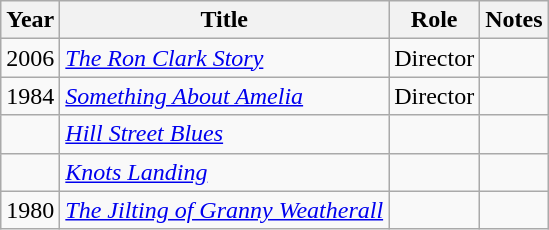<table class="wikitable">
<tr>
<th>Year</th>
<th>Title</th>
<th>Role</th>
<th>Notes</th>
</tr>
<tr>
<td>2006</td>
<td><em><a href='#'>The Ron Clark Story</a></em></td>
<td>Director</td>
<td></td>
</tr>
<tr>
<td>1984</td>
<td><em><a href='#'>Something About Amelia</a></em></td>
<td>Director</td>
<td></td>
</tr>
<tr>
<td></td>
<td><em><a href='#'>Hill Street Blues</a></em></td>
<td></td>
<td></td>
</tr>
<tr>
<td></td>
<td><em><a href='#'>Knots Landing</a></em></td>
<td></td>
<td></td>
</tr>
<tr>
<td>1980</td>
<td><em><a href='#'>The Jilting of Granny Weatherall</a></em></td>
<td></td>
<td></td>
</tr>
</table>
